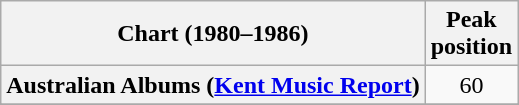<table class="wikitable sortable plainrowheaders" style="text-align:center">
<tr>
<th scope="col">Chart (1980–1986)</th>
<th scope="col">Peak<br>position</th>
</tr>
<tr>
<th scope="row">Australian Albums (<a href='#'>Kent Music Report</a>)</th>
<td>60</td>
</tr>
<tr>
</tr>
<tr>
</tr>
</table>
